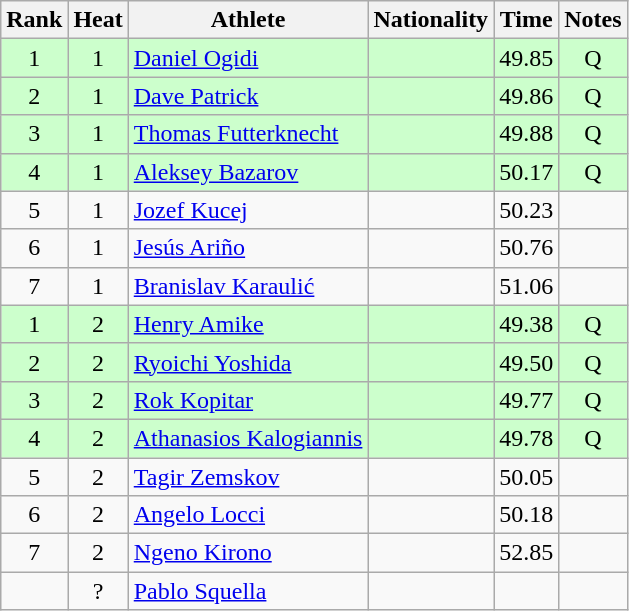<table class="wikitable sortable" style="text-align:center">
<tr>
<th>Rank</th>
<th>Heat</th>
<th>Athlete</th>
<th>Nationality</th>
<th>Time</th>
<th>Notes</th>
</tr>
<tr bgcolor=ccffcc>
<td>1</td>
<td>1</td>
<td align=left><a href='#'>Daniel Ogidi</a></td>
<td align=left></td>
<td>49.85</td>
<td>Q</td>
</tr>
<tr bgcolor=ccffcc>
<td>2</td>
<td>1</td>
<td align=left><a href='#'>Dave Patrick</a></td>
<td align=left></td>
<td>49.86</td>
<td>Q</td>
</tr>
<tr bgcolor=ccffcc>
<td>3</td>
<td>1</td>
<td align=left><a href='#'>Thomas Futterknecht</a></td>
<td align=left></td>
<td>49.88</td>
<td>Q</td>
</tr>
<tr bgcolor=ccffcc>
<td>4</td>
<td>1</td>
<td align=left><a href='#'>Aleksey Bazarov</a></td>
<td align=left></td>
<td>50.17</td>
<td>Q</td>
</tr>
<tr>
<td>5</td>
<td>1</td>
<td align=left><a href='#'>Jozef Kucej</a></td>
<td align=left></td>
<td>50.23</td>
<td></td>
</tr>
<tr>
<td>6</td>
<td>1</td>
<td align=left><a href='#'>Jesús Ariño</a></td>
<td align=left></td>
<td>50.76</td>
<td></td>
</tr>
<tr>
<td>7</td>
<td>1</td>
<td align=left><a href='#'>Branislav Karaulić</a></td>
<td align=left></td>
<td>51.06</td>
<td></td>
</tr>
<tr bgcolor=ccffcc>
<td>1</td>
<td>2</td>
<td align=left><a href='#'>Henry Amike</a></td>
<td align=left></td>
<td>49.38</td>
<td>Q</td>
</tr>
<tr bgcolor=ccffcc>
<td>2</td>
<td>2</td>
<td align=left><a href='#'>Ryoichi Yoshida</a></td>
<td align=left></td>
<td>49.50</td>
<td>Q</td>
</tr>
<tr bgcolor=ccffcc>
<td>3</td>
<td>2</td>
<td align=left><a href='#'>Rok Kopitar</a></td>
<td align=left></td>
<td>49.77</td>
<td>Q</td>
</tr>
<tr bgcolor=ccffcc>
<td>4</td>
<td>2</td>
<td align=left><a href='#'>Athanasios Kalogiannis</a></td>
<td align=left></td>
<td>49.78</td>
<td>Q</td>
</tr>
<tr>
<td>5</td>
<td>2</td>
<td align=left><a href='#'>Tagir Zemskov</a></td>
<td align=left></td>
<td>50.05</td>
<td></td>
</tr>
<tr>
<td>6</td>
<td>2</td>
<td align=left><a href='#'>Angelo Locci</a></td>
<td align=left></td>
<td>50.18</td>
<td></td>
</tr>
<tr>
<td>7</td>
<td>2</td>
<td align=left><a href='#'>Ngeno Kirono</a></td>
<td align=left></td>
<td>52.85</td>
<td></td>
</tr>
<tr>
<td></td>
<td>?</td>
<td align=left><a href='#'>Pablo Squella</a></td>
<td align=left></td>
<td></td>
<td></td>
</tr>
</table>
